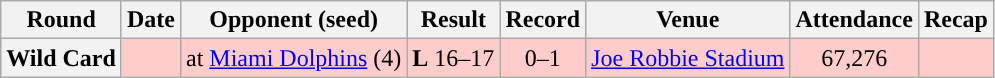<table class="wikitable" style="text-align:center">
<tr>
<th>Round</th>
<th>Date</th>
<th>Opponent (seed)</th>
<th>Result</th>
<th>Record</th>
<th>Venue</th>
<th>Attendance</th>
<th>Recap</th>
</tr>
<tr style="background:#fcc">
<th>Wild Card</th>
<td></td>
<td>at <a href='#'>Miami Dolphins</a> (4)</td>
<td><strong>L</strong> 16–17</td>
<td>0–1</td>
<td><a href='#'>Joe Robbie Stadium</a></td>
<td>67,276</td>
<td></td>
</tr>
</table>
